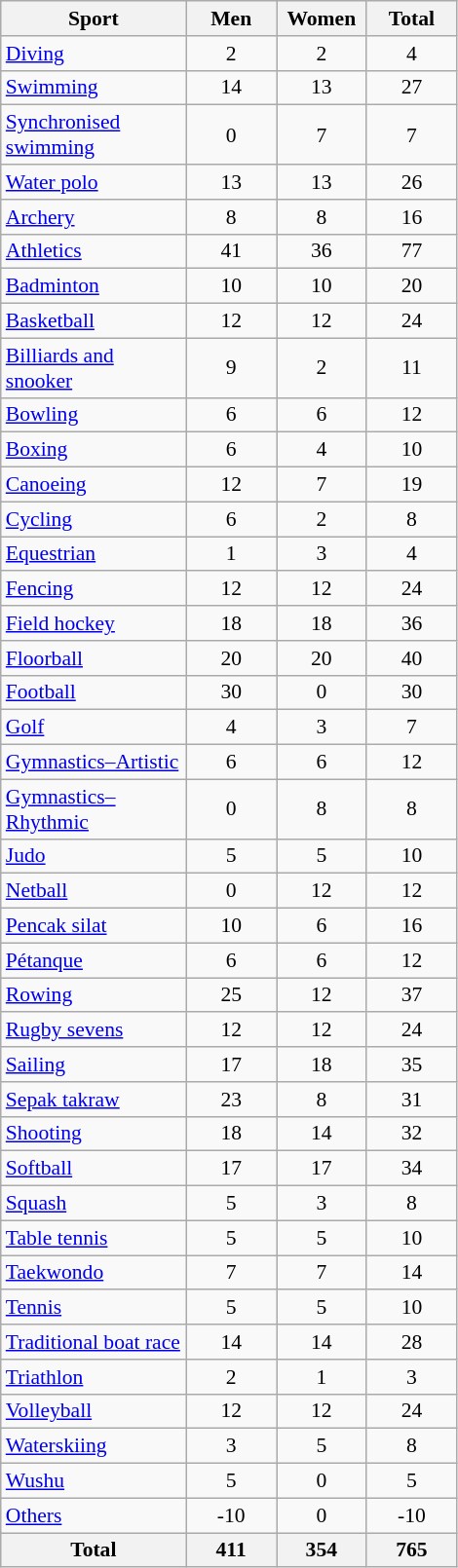<table class="wikitable sortable" style="font-size:90%; text-align:center;">
<tr>
<th width=120>Sport</th>
<th width=55>Men</th>
<th width=55>Women</th>
<th width=55>Total</th>
</tr>
<tr>
<td align=left><a href='#'>Diving</a></td>
<td>2</td>
<td>2</td>
<td>4</td>
</tr>
<tr>
<td align=left><a href='#'>Swimming</a></td>
<td>14</td>
<td>13</td>
<td>27</td>
</tr>
<tr>
<td align=left><a href='#'>Synchronised swimming</a></td>
<td>0</td>
<td>7</td>
<td>7</td>
</tr>
<tr>
<td align=left><a href='#'>Water polo</a></td>
<td>13</td>
<td>13</td>
<td>26</td>
</tr>
<tr>
<td align=left><a href='#'>Archery</a></td>
<td>8</td>
<td>8</td>
<td>16</td>
</tr>
<tr>
<td align=left><a href='#'>Athletics</a></td>
<td>41</td>
<td>36</td>
<td>77</td>
</tr>
<tr>
<td align=left><a href='#'>Badminton</a></td>
<td>10</td>
<td>10</td>
<td>20</td>
</tr>
<tr>
<td align=left><a href='#'>Basketball</a></td>
<td>12</td>
<td>12</td>
<td>24</td>
</tr>
<tr>
<td align=left><a href='#'>Billiards and snooker</a></td>
<td>9</td>
<td>2</td>
<td>11</td>
</tr>
<tr>
<td align=left><a href='#'>Bowling</a></td>
<td>6</td>
<td>6</td>
<td>12</td>
</tr>
<tr>
<td align=left><a href='#'>Boxing</a></td>
<td>6</td>
<td>4</td>
<td>10</td>
</tr>
<tr>
<td align=left><a href='#'>Canoeing</a></td>
<td>12</td>
<td>7</td>
<td>19</td>
</tr>
<tr>
<td align=left><a href='#'>Cycling</a></td>
<td>6</td>
<td>2</td>
<td>8</td>
</tr>
<tr>
<td align=left><a href='#'>Equestrian</a></td>
<td>1</td>
<td>3</td>
<td>4</td>
</tr>
<tr>
<td align=left><a href='#'>Fencing</a></td>
<td>12</td>
<td>12</td>
<td>24</td>
</tr>
<tr>
<td align=left><a href='#'>Field hockey</a></td>
<td>18</td>
<td>18</td>
<td>36</td>
</tr>
<tr>
<td align=left><a href='#'>Floorball</a></td>
<td>20</td>
<td>20</td>
<td>40</td>
</tr>
<tr>
<td align=left><a href='#'>Football</a></td>
<td>30</td>
<td>0</td>
<td>30</td>
</tr>
<tr>
<td align=left><a href='#'>Golf</a></td>
<td>4</td>
<td>3</td>
<td>7</td>
</tr>
<tr>
<td align=left><a href='#'>Gymnastics–Artistic</a></td>
<td>6</td>
<td>6</td>
<td>12</td>
</tr>
<tr>
<td align=left><a href='#'>Gymnastics–Rhythmic</a></td>
<td>0</td>
<td>8</td>
<td>8</td>
</tr>
<tr>
<td align=left><a href='#'>Judo</a></td>
<td>5</td>
<td>5</td>
<td>10</td>
</tr>
<tr>
<td align=left><a href='#'>Netball</a></td>
<td>0</td>
<td>12</td>
<td>12</td>
</tr>
<tr>
<td align=left><a href='#'>Pencak silat</a></td>
<td>10</td>
<td>6</td>
<td>16</td>
</tr>
<tr>
<td align=left><a href='#'>Pétanque</a></td>
<td>6</td>
<td>6</td>
<td>12</td>
</tr>
<tr>
<td align=left><a href='#'>Rowing</a></td>
<td>25</td>
<td>12</td>
<td>37</td>
</tr>
<tr>
<td align=left><a href='#'>Rugby sevens</a></td>
<td>12</td>
<td>12</td>
<td>24</td>
</tr>
<tr>
<td align=left><a href='#'>Sailing</a></td>
<td>17</td>
<td>18</td>
<td>35</td>
</tr>
<tr>
<td align=left><a href='#'>Sepak takraw</a></td>
<td>23</td>
<td>8</td>
<td>31</td>
</tr>
<tr>
<td align=left><a href='#'>Shooting</a></td>
<td>18</td>
<td>14</td>
<td>32</td>
</tr>
<tr>
<td align=left><a href='#'>Softball</a></td>
<td>17</td>
<td>17</td>
<td>34</td>
</tr>
<tr>
<td align=left><a href='#'>Squash</a></td>
<td>5</td>
<td>3</td>
<td>8</td>
</tr>
<tr>
<td align=left><a href='#'>Table tennis</a></td>
<td>5</td>
<td>5</td>
<td>10</td>
</tr>
<tr>
<td align=left><a href='#'>Taekwondo</a></td>
<td>7</td>
<td>7</td>
<td>14</td>
</tr>
<tr>
<td align=left><a href='#'>Tennis</a></td>
<td>5</td>
<td>5</td>
<td>10</td>
</tr>
<tr>
<td align=left><a href='#'>Traditional boat race</a></td>
<td>14</td>
<td>14</td>
<td>28</td>
</tr>
<tr>
<td align=left><a href='#'>Triathlon</a></td>
<td>2</td>
<td>1</td>
<td>3</td>
</tr>
<tr>
<td align=left><a href='#'>Volleyball</a></td>
<td>12</td>
<td>12</td>
<td>24</td>
</tr>
<tr>
<td align=left><a href='#'>Waterskiing</a></td>
<td>3</td>
<td>5</td>
<td>8</td>
</tr>
<tr>
<td align=left><a href='#'>Wushu</a></td>
<td>5</td>
<td>0</td>
<td>5</td>
</tr>
<tr>
<td align=left><a href='#'>Others</a></td>
<td>-10</td>
<td>0</td>
<td>-10</td>
</tr>
<tr class="sortbottom">
<th>Total</th>
<th>411</th>
<th>354</th>
<th>765</th>
</tr>
</table>
